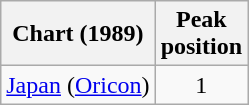<table class="wikitable">
<tr>
<th>Chart (1989)</th>
<th>Peak<br>position</th>
</tr>
<tr>
<td><a href='#'>Japan</a> (<a href='#'>Oricon</a>)</td>
<td align="center">1</td>
</tr>
</table>
